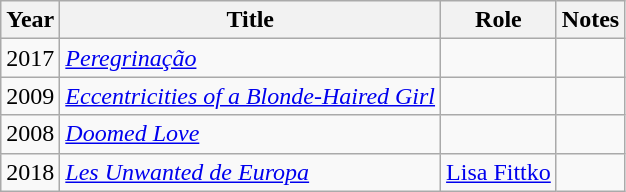<table class="wikitable sortable">
<tr>
<th>Year</th>
<th>Title</th>
<th>Role</th>
<th class="unsortable">Notes</th>
</tr>
<tr>
<td>2017</td>
<td><em><a href='#'>Peregrinação</a></em></td>
<td></td>
<td></td>
</tr>
<tr>
<td>2009</td>
<td><em><a href='#'>Eccentricities of a Blonde-Haired Girl</a></em></td>
<td></td>
<td></td>
</tr>
<tr>
<td>2008</td>
<td><em><a href='#'>Doomed Love</a></em></td>
<td></td>
<td></td>
</tr>
<tr>
<td>2018</td>
<td><em><a href='#'>Les Unwanted de Europa</a></em></td>
<td><a href='#'>Lisa Fittko</a></td>
<td></td>
</tr>
</table>
